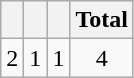<table class="wikitable">
<tr>
<th></th>
<th></th>
<th></th>
<th>Total</th>
</tr>
<tr style="text-align:center;">
<td>2</td>
<td>1</td>
<td>1</td>
<td>4</td>
</tr>
</table>
